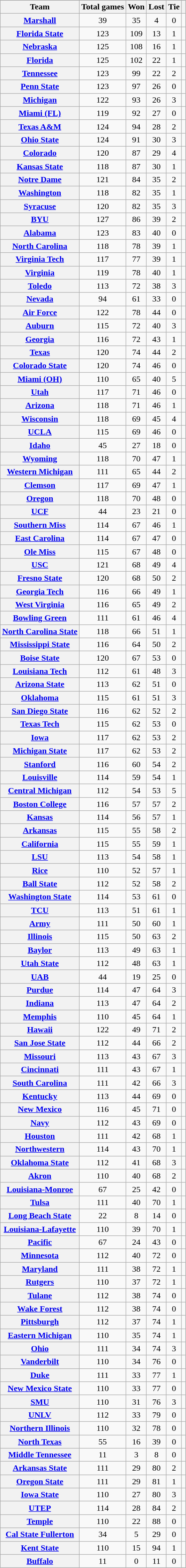<table class="wikitable sortable plainrowheaders static-row-numbers" style="text-align: center;">
<tr>
</tr>
<tr>
<th scope="col">Team</th>
<th scope="col">Total games</th>
<th scope="col">Won</th>
<th scope="col">Lost</th>
<th scope="col">Tie</th>
<th scope="col"></th>
</tr>
<tr>
<th scope="row"><a href='#'>Marshall</a></th>
<td>39</td>
<td>35</td>
<td>4</td>
<td>0</td>
<td></td>
</tr>
<tr>
<th scope="row"><a href='#'>Florida State</a></th>
<td>123</td>
<td>109</td>
<td>13</td>
<td>1</td>
<td></td>
</tr>
<tr>
<th scope="row"><a href='#'>Nebraska</a></th>
<td>125</td>
<td>108</td>
<td>16</td>
<td>1</td>
<td></td>
</tr>
<tr>
<th scope="row"><a href='#'>Florida</a></th>
<td>125</td>
<td>102</td>
<td>22</td>
<td>1</td>
<td></td>
</tr>
<tr>
<th scope="row"><a href='#'>Tennessee</a></th>
<td>123</td>
<td>99</td>
<td>22</td>
<td>2</td>
<td></td>
</tr>
<tr>
<th scope="row"><a href='#'>Penn State</a></th>
<td>123</td>
<td>97</td>
<td>26</td>
<td>0</td>
<td></td>
</tr>
<tr>
<th scope="row"><a href='#'>Michigan</a></th>
<td>122</td>
<td>93</td>
<td>26</td>
<td>3</td>
<td></td>
</tr>
<tr>
<th scope="row"><a href='#'>Miami (FL)</a></th>
<td>119</td>
<td>92</td>
<td>27</td>
<td>0</td>
<td></td>
</tr>
<tr>
<th scope="row"><a href='#'>Texas A&M</a></th>
<td>124</td>
<td>94</td>
<td>28</td>
<td>2</td>
<td></td>
</tr>
<tr>
<th scope="row"><a href='#'>Ohio State</a></th>
<td>124</td>
<td>91</td>
<td>30</td>
<td>3</td>
<td></td>
</tr>
<tr>
<th scope="row"><a href='#'>Colorado</a></th>
<td>120</td>
<td>87</td>
<td>29</td>
<td>4</td>
<td></td>
</tr>
<tr>
<th scope="row"><a href='#'>Kansas State</a></th>
<td>118</td>
<td>87</td>
<td>30</td>
<td>1</td>
<td></td>
</tr>
<tr>
<th scope="row"><a href='#'>Notre Dame</a></th>
<td>121</td>
<td>84</td>
<td>35</td>
<td>2</td>
<td></td>
</tr>
<tr>
<th scope="row"><a href='#'>Washington</a></th>
<td>118</td>
<td>82</td>
<td>35</td>
<td>1</td>
<td></td>
</tr>
<tr>
<th scope="row"><a href='#'>Syracuse</a></th>
<td>120</td>
<td>82</td>
<td>35</td>
<td>3</td>
<td></td>
</tr>
<tr>
<th scope="row"><a href='#'>BYU</a></th>
<td>127</td>
<td>86</td>
<td>39</td>
<td>2</td>
<td></td>
</tr>
<tr>
<th scope="row"><a href='#'>Alabama</a></th>
<td>123</td>
<td>83</td>
<td>40</td>
<td>0</td>
<td></td>
</tr>
<tr>
<th scope="row"><a href='#'>North Carolina</a></th>
<td>118</td>
<td>78</td>
<td>39</td>
<td>1</td>
<td></td>
</tr>
<tr>
<th scope="row"><a href='#'>Virginia Tech</a></th>
<td>117</td>
<td>77</td>
<td>39</td>
<td>1</td>
<td></td>
</tr>
<tr>
<th scope="row"><a href='#'>Virginia</a></th>
<td>119</td>
<td>78</td>
<td>40</td>
<td>1</td>
<td></td>
</tr>
<tr>
<th scope="row"><a href='#'>Toledo</a></th>
<td>113</td>
<td>72</td>
<td>38</td>
<td>3</td>
<td></td>
</tr>
<tr>
<th scope="row"><a href='#'>Nevada</a></th>
<td>94</td>
<td>61</td>
<td>33</td>
<td>0</td>
<td></td>
</tr>
<tr>
<th scope="row"><a href='#'>Air Force</a></th>
<td>122</td>
<td>78</td>
<td>44</td>
<td>0</td>
<td></td>
</tr>
<tr>
<th scope="row"><a href='#'>Auburn</a></th>
<td>115</td>
<td>72</td>
<td>40</td>
<td>3</td>
<td></td>
</tr>
<tr>
<th scope="row"><a href='#'>Georgia</a></th>
<td>116</td>
<td>72</td>
<td>43</td>
<td>1</td>
<td></td>
</tr>
<tr>
<th scope="row"><a href='#'>Texas</a></th>
<td>120</td>
<td>74</td>
<td>44</td>
<td>2</td>
<td></td>
</tr>
<tr>
<th scope="row"><a href='#'>Colorado State</a></th>
<td>120</td>
<td>74</td>
<td>46</td>
<td>0</td>
<td></td>
</tr>
<tr>
<th scope="row"><a href='#'>Miami (OH)</a></th>
<td>110</td>
<td>65</td>
<td>40</td>
<td>5</td>
<td></td>
</tr>
<tr>
<th scope="row"><a href='#'>Utah</a></th>
<td>117</td>
<td>71</td>
<td>46</td>
<td>0</td>
<td></td>
</tr>
<tr>
<th scope="row"><a href='#'>Arizona</a></th>
<td>118</td>
<td>71</td>
<td>46</td>
<td>1</td>
<td></td>
</tr>
<tr>
<th scope="row"><a href='#'>Wisconsin</a></th>
<td>118</td>
<td>69</td>
<td>45</td>
<td>4</td>
<td></td>
</tr>
<tr>
<th scope="row"><a href='#'>UCLA</a></th>
<td>115</td>
<td>69</td>
<td>46</td>
<td>0</td>
<td></td>
</tr>
<tr>
<th scope="row"><a href='#'>Idaho</a></th>
<td>45</td>
<td>27</td>
<td>18</td>
<td>0</td>
<td></td>
</tr>
<tr>
<th scope="row"><a href='#'>Wyoming</a></th>
<td>118</td>
<td>70</td>
<td>47</td>
<td>1</td>
<td></td>
</tr>
<tr>
<th scope="row"><a href='#'>Western Michigan</a></th>
<td>111</td>
<td>65</td>
<td>44</td>
<td>2</td>
<td></td>
</tr>
<tr>
<th scope="row"><a href='#'>Clemson</a></th>
<td>117</td>
<td>69</td>
<td>47</td>
<td>1</td>
<td></td>
</tr>
<tr>
<th scope="row"><a href='#'>Oregon</a></th>
<td>118</td>
<td>70</td>
<td>48</td>
<td>0</td>
<td></td>
</tr>
<tr>
<th scope="row"><a href='#'>UCF</a></th>
<td>44</td>
<td>23</td>
<td>21</td>
<td>0</td>
<td></td>
</tr>
<tr>
<th scope="row"><a href='#'>Southern Miss</a></th>
<td>114</td>
<td>67</td>
<td>46</td>
<td>1</td>
<td></td>
</tr>
<tr>
<th scope="row"><a href='#'>East Carolina</a></th>
<td>114</td>
<td>67</td>
<td>47</td>
<td>0</td>
<td></td>
</tr>
<tr>
<th scope="row"><a href='#'>Ole Miss</a></th>
<td>115</td>
<td>67</td>
<td>48</td>
<td>0</td>
<td></td>
</tr>
<tr>
<th scope="row"><a href='#'>USC</a></th>
<td>121</td>
<td>68</td>
<td>49</td>
<td>4</td>
<td></td>
</tr>
<tr>
<th scope="row"><a href='#'>Fresno State</a></th>
<td>120</td>
<td>68</td>
<td>50</td>
<td>2</td>
<td></td>
</tr>
<tr>
<th scope="row"><a href='#'>Georgia Tech</a></th>
<td>116</td>
<td>66</td>
<td>49</td>
<td>1</td>
<td></td>
</tr>
<tr>
<th scope="row"><a href='#'>West Virginia</a></th>
<td>116</td>
<td>65</td>
<td>49</td>
<td>2</td>
<td></td>
</tr>
<tr>
<th scope="row"><a href='#'>Bowling Green</a></th>
<td>111</td>
<td>61</td>
<td>46</td>
<td>4</td>
<td></td>
</tr>
<tr>
<th scope="row"><a href='#'>North Carolina State</a></th>
<td>118</td>
<td>66</td>
<td>51</td>
<td>1</td>
<td></td>
</tr>
<tr>
<th scope="row"><a href='#'>Mississippi State</a></th>
<td>116</td>
<td>64</td>
<td>50</td>
<td>2</td>
<td></td>
</tr>
<tr>
<th scope="row"><a href='#'>Boise State</a></th>
<td>120</td>
<td>67</td>
<td>53</td>
<td>0</td>
<td></td>
</tr>
<tr>
<th scope="row"><a href='#'>Louisiana Tech</a></th>
<td>112</td>
<td>61</td>
<td>48</td>
<td>3</td>
<td></td>
</tr>
<tr>
<th scope="row"><a href='#'>Arizona State</a></th>
<td>113</td>
<td>62</td>
<td>51</td>
<td>0</td>
<td></td>
</tr>
<tr>
<th scope="row"><a href='#'>Oklahoma</a></th>
<td>115</td>
<td>61</td>
<td>51</td>
<td>3</td>
<td></td>
</tr>
<tr>
<th scope="row"><a href='#'>San Diego State</a></th>
<td>116</td>
<td>62</td>
<td>52</td>
<td>2</td>
<td></td>
</tr>
<tr>
<th scope="row"><a href='#'>Texas Tech</a></th>
<td>115</td>
<td>62</td>
<td>53</td>
<td>0</td>
<td></td>
</tr>
<tr>
<th scope="row"><a href='#'>Iowa</a></th>
<td>117</td>
<td>62</td>
<td>53</td>
<td>2</td>
<td></td>
</tr>
<tr>
<th scope="row"><a href='#'>Michigan State</a></th>
<td>117</td>
<td>62</td>
<td>53</td>
<td>2</td>
<td></td>
</tr>
<tr>
<th scope="row"><a href='#'>Stanford</a></th>
<td>116</td>
<td>60</td>
<td>54</td>
<td>2</td>
<td></td>
</tr>
<tr>
<th scope="row"><a href='#'>Louisville</a></th>
<td>114</td>
<td>59</td>
<td>54</td>
<td>1</td>
<td></td>
</tr>
<tr>
<th scope="row"><a href='#'>Central Michigan</a></th>
<td>112</td>
<td>54</td>
<td>53</td>
<td>5</td>
<td></td>
</tr>
<tr>
<th scope="row"><a href='#'>Boston College</a></th>
<td>116</td>
<td>57</td>
<td>57</td>
<td>2</td>
<td></td>
</tr>
<tr>
<th scope="row"><a href='#'>Kansas</a></th>
<td>114</td>
<td>56</td>
<td>57</td>
<td>1</td>
<td></td>
</tr>
<tr>
<th scope="row"><a href='#'>Arkansas</a></th>
<td>115</td>
<td>55</td>
<td>58</td>
<td>2</td>
<td></td>
</tr>
<tr>
<th scope="row"><a href='#'>California</a></th>
<td>115</td>
<td>55</td>
<td>59</td>
<td>1</td>
<td></td>
</tr>
<tr>
<th scope="row"><a href='#'>LSU</a></th>
<td>113</td>
<td>54</td>
<td>58</td>
<td>1</td>
<td></td>
</tr>
<tr>
<th scope="row"><a href='#'>Rice</a></th>
<td>110</td>
<td>52</td>
<td>57</td>
<td>1</td>
<td></td>
</tr>
<tr>
<th scope="row"><a href='#'>Ball State</a></th>
<td>112</td>
<td>52</td>
<td>58</td>
<td>2</td>
<td></td>
</tr>
<tr>
<th scope="row"><a href='#'>Washington State</a></th>
<td>114</td>
<td>53</td>
<td>61</td>
<td>0</td>
<td></td>
</tr>
<tr>
<th scope="row"><a href='#'>TCU</a></th>
<td>113</td>
<td>51</td>
<td>61</td>
<td>1</td>
<td></td>
</tr>
<tr>
<th scope="row"><a href='#'>Army</a></th>
<td>111</td>
<td>50</td>
<td>60</td>
<td>1</td>
<td></td>
</tr>
<tr>
<th scope="row"><a href='#'>Illinois</a></th>
<td>115</td>
<td>50</td>
<td>63</td>
<td>2</td>
<td></td>
</tr>
<tr>
<th scope="row"><a href='#'>Baylor</a></th>
<td>113</td>
<td>49</td>
<td>63</td>
<td>1</td>
<td></td>
</tr>
<tr>
<th scope="row"><a href='#'>Utah State</a></th>
<td>112</td>
<td>48</td>
<td>63</td>
<td>1</td>
<td></td>
</tr>
<tr>
<th scope="row"><a href='#'>UAB</a></th>
<td>44</td>
<td>19</td>
<td>25</td>
<td>0</td>
<td></td>
</tr>
<tr>
<th scope="row"><a href='#'>Purdue</a></th>
<td>114</td>
<td>47</td>
<td>64</td>
<td>3</td>
<td></td>
</tr>
<tr>
<th scope="row"><a href='#'>Indiana</a></th>
<td>113</td>
<td>47</td>
<td>64</td>
<td>2</td>
<td></td>
</tr>
<tr>
<th scope="row"><a href='#'>Memphis</a></th>
<td>110</td>
<td>45</td>
<td>64</td>
<td>1</td>
<td></td>
</tr>
<tr>
<th scope="row"><a href='#'>Hawaii</a></th>
<td>122</td>
<td>49</td>
<td>71</td>
<td>2</td>
<td></td>
</tr>
<tr>
<th scope="row"><a href='#'>San Jose State</a></th>
<td>112</td>
<td>44</td>
<td>66</td>
<td>2</td>
<td></td>
</tr>
<tr>
<th scope="row"><a href='#'>Missouri</a></th>
<td>113</td>
<td>43</td>
<td>67</td>
<td>3</td>
<td></td>
</tr>
<tr>
<th scope="row"><a href='#'>Cincinnati</a></th>
<td>111</td>
<td>43</td>
<td>67</td>
<td>1</td>
<td></td>
</tr>
<tr>
<th scope="row"><a href='#'>South Carolina</a></th>
<td>111</td>
<td>42</td>
<td>66</td>
<td>3</td>
<td></td>
</tr>
<tr>
<th scope="row"><a href='#'>Kentucky</a></th>
<td>113</td>
<td>44</td>
<td>69</td>
<td>0</td>
<td></td>
</tr>
<tr>
<th scope="row"><a href='#'>New Mexico</a></th>
<td>116</td>
<td>45</td>
<td>71</td>
<td>0</td>
<td></td>
</tr>
<tr>
<th scope="row"><a href='#'>Navy</a></th>
<td>112</td>
<td>43</td>
<td>69</td>
<td>0</td>
<td></td>
</tr>
<tr>
<th scope="row"><a href='#'>Houston</a></th>
<td>111</td>
<td>42</td>
<td>68</td>
<td>1</td>
<td></td>
</tr>
<tr>
<th scope="row"><a href='#'>Northwestern</a></th>
<td>114</td>
<td>43</td>
<td>70</td>
<td>1</td>
<td></td>
</tr>
<tr>
<th scope="row"><a href='#'>Oklahoma State</a></th>
<td>112</td>
<td>41</td>
<td>68</td>
<td>3</td>
<td></td>
</tr>
<tr>
<th scope="row"><a href='#'>Akron</a></th>
<td>110</td>
<td>40</td>
<td>68</td>
<td>2</td>
<td></td>
</tr>
<tr>
<th scope="row"><a href='#'>Louisiana-Monroe</a></th>
<td>67</td>
<td>25</td>
<td>42</td>
<td>0</td>
<td></td>
</tr>
<tr>
<th scope="row"><a href='#'>Tulsa</a></th>
<td>111</td>
<td>40</td>
<td>70</td>
<td>1</td>
<td></td>
</tr>
<tr>
<th scope="row"><a href='#'>Long Beach State</a></th>
<td>22</td>
<td>8</td>
<td>14</td>
<td>0</td>
<td></td>
</tr>
<tr>
<th scope="row"><a href='#'>Louisiana-Lafayette</a></th>
<td>110</td>
<td>39</td>
<td>70</td>
<td>1</td>
<td></td>
</tr>
<tr>
<th scope="row"><a href='#'>Pacific</a></th>
<td>67</td>
<td>24</td>
<td>43</td>
<td>0</td>
<td></td>
</tr>
<tr>
<th scope="row"><a href='#'>Minnesota</a></th>
<td>112</td>
<td>40</td>
<td>72</td>
<td>0</td>
<td></td>
</tr>
<tr>
<th scope="row"><a href='#'>Maryland</a></th>
<td>111</td>
<td>38</td>
<td>72</td>
<td>1</td>
<td></td>
</tr>
<tr>
<th scope="row"><a href='#'>Rutgers</a></th>
<td>110</td>
<td>37</td>
<td>72</td>
<td>1</td>
<td></td>
</tr>
<tr>
<th scope="row"><a href='#'>Tulane</a></th>
<td>112</td>
<td>38</td>
<td>74</td>
<td>0</td>
<td></td>
</tr>
<tr>
<th scope="row"><a href='#'>Wake Forest</a></th>
<td>112</td>
<td>38</td>
<td>74</td>
<td>0</td>
<td></td>
</tr>
<tr>
<th scope="row"><a href='#'>Pittsburgh</a></th>
<td>112</td>
<td>37</td>
<td>74</td>
<td>1</td>
<td></td>
</tr>
<tr>
<th scope="row"><a href='#'>Eastern Michigan</a></th>
<td>110</td>
<td>35</td>
<td>74</td>
<td>1</td>
<td></td>
</tr>
<tr>
<th scope="row"><a href='#'>Ohio</a></th>
<td>111</td>
<td>34</td>
<td>74</td>
<td>3</td>
<td></td>
</tr>
<tr>
<th scope="row"><a href='#'>Vanderbilt</a></th>
<td>110</td>
<td>34</td>
<td>76</td>
<td>0</td>
<td></td>
</tr>
<tr>
<th scope="row"><a href='#'>Duke</a></th>
<td>111</td>
<td>33</td>
<td>77</td>
<td>1</td>
<td></td>
</tr>
<tr>
<th scope="row"><a href='#'>New Mexico State</a></th>
<td>110</td>
<td>33</td>
<td>77</td>
<td>0</td>
<td></td>
</tr>
<tr>
<th scope="row"><a href='#'>SMU</a></th>
<td>110</td>
<td>31</td>
<td>76</td>
<td>3</td>
<td></td>
</tr>
<tr>
<th scope="row"><a href='#'>UNLV</a></th>
<td>112</td>
<td>33</td>
<td>79</td>
<td>0</td>
<td></td>
</tr>
<tr>
<th scope="row"><a href='#'>Northern Illinois</a></th>
<td>110</td>
<td>32</td>
<td>78</td>
<td>0</td>
<td></td>
</tr>
<tr>
<th scope="row"><a href='#'>North Texas</a></th>
<td>55</td>
<td>16</td>
<td>39</td>
<td>0</td>
<td></td>
</tr>
<tr>
<th scope="row"><a href='#'>Middle Tennessee</a></th>
<td>11</td>
<td>3</td>
<td>8</td>
<td>0</td>
<td></td>
</tr>
<tr>
<th scope="row"><a href='#'>Arkansas State</a></th>
<td>111</td>
<td>29</td>
<td>80</td>
<td>2</td>
<td></td>
</tr>
<tr>
<th scope="row"><a href='#'>Oregon State</a></th>
<td>111</td>
<td>29</td>
<td>81</td>
<td>1</td>
<td></td>
</tr>
<tr>
<th scope="row"><a href='#'>Iowa State</a></th>
<td>110</td>
<td>27</td>
<td>80</td>
<td>3</td>
<td></td>
</tr>
<tr>
<th scope="row"><a href='#'>UTEP</a></th>
<td>114</td>
<td>28</td>
<td>84</td>
<td>2</td>
<td></td>
</tr>
<tr>
<th scope="row"><a href='#'>Temple</a></th>
<td>110</td>
<td>22</td>
<td>88</td>
<td>0</td>
<td></td>
</tr>
<tr>
<th scope="row"><a href='#'>Cal State Fullerton</a></th>
<td>34</td>
<td>5</td>
<td>29</td>
<td>0</td>
<td></td>
</tr>
<tr>
<th scope="row"><a href='#'>Kent State</a></th>
<td>110</td>
<td>15</td>
<td>94</td>
<td>1</td>
<td></td>
</tr>
<tr>
<th scope="row"><a href='#'>Buffalo</a></th>
<td>11</td>
<td>0</td>
<td>11</td>
<td>0</td>
<td></td>
</tr>
</table>
